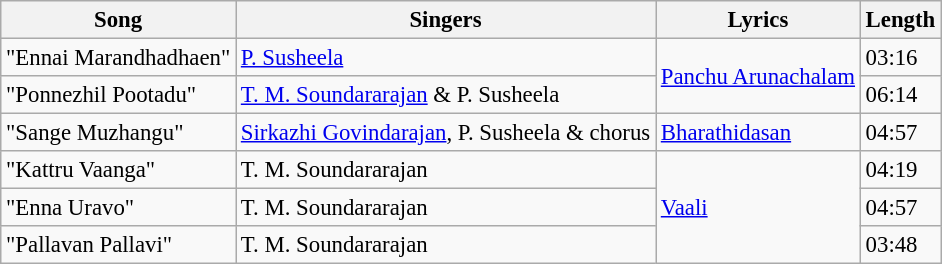<table class="wikitable" style="font-size:95%;">
<tr>
<th>Song</th>
<th>Singers</th>
<th>Lyrics</th>
<th>Length</th>
</tr>
<tr>
<td>"Ennai Marandhadhaen"</td>
<td><a href='#'>P. Susheela</a></td>
<td rowspan=2><a href='#'>Panchu Arunachalam</a></td>
<td>03:16</td>
</tr>
<tr>
<td>"Ponnezhil Pootadu"</td>
<td><a href='#'>T. M. Soundararajan</a> & P. Susheela</td>
<td>06:14</td>
</tr>
<tr>
<td>"Sange Muzhangu"</td>
<td><a href='#'>Sirkazhi Govindarajan</a>, P. Susheela & chorus</td>
<td><a href='#'>Bharathidasan</a></td>
<td>04:57</td>
</tr>
<tr>
<td>"Kattru Vaanga"</td>
<td>T. M. Soundararajan</td>
<td rowspan=3><a href='#'>Vaali</a></td>
<td>04:19</td>
</tr>
<tr>
<td>"Enna Uravo"</td>
<td>T. M. Soundararajan</td>
<td>04:57</td>
</tr>
<tr>
<td>"Pallavan Pallavi"</td>
<td>T. M. Soundararajan</td>
<td>03:48</td>
</tr>
</table>
